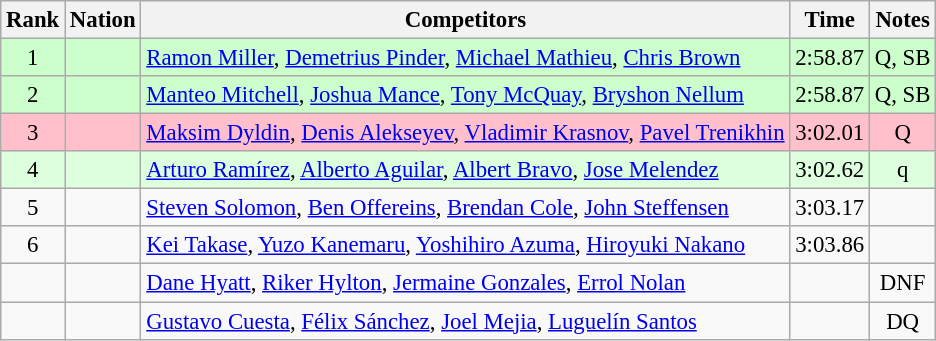<table class="wikitable sortable" style="text-align:center; font-size:95%">
<tr>
<th>Rank</th>
<th>Nation</th>
<th>Competitors</th>
<th>Time</th>
<th>Notes</th>
</tr>
<tr style="background:#cfc;">
<td>1</td>
<td align=left></td>
<td align=left><a href='#'>Ramon Miller</a>, <a href='#'>Demetrius Pinder</a>, <a href='#'>Michael Mathieu</a>, <a href='#'>Chris Brown</a></td>
<td>2:58.87</td>
<td>Q, SB</td>
</tr>
<tr style="background:#cfc;">
<td>2</td>
<td align=left></td>
<td align=left><a href='#'>Manteo Mitchell</a>, <a href='#'>Joshua Mance</a>, <a href='#'>Tony McQuay</a>, <a href='#'>Bryshon Nellum</a></td>
<td>2:58.87</td>
<td>Q, SB</td>
</tr>
<tr bgcolor=pink>
<td>3</td>
<td align=left></td>
<td align=left><a href='#'>Maksim Dyldin</a>, <a href='#'>Denis Alekseyev</a>, <a href='#'>Vladimir Krasnov</a>, <a href='#'>Pavel Trenikhin</a></td>
<td>3:02.01</td>
<td>Q</td>
</tr>
<tr style="background:#dfd;">
<td>4</td>
<td align=left></td>
<td align=left><a href='#'>Arturo Ramírez</a>, <a href='#'>Alberto Aguilar</a>, <a href='#'>Albert Bravo</a>, <a href='#'>Jose Melendez</a></td>
<td>3:02.62</td>
<td>q</td>
</tr>
<tr>
<td>5</td>
<td align=left></td>
<td align=left><a href='#'>Steven Solomon</a>, <a href='#'>Ben Offereins</a>, <a href='#'>Brendan Cole</a>, <a href='#'>John Steffensen</a></td>
<td>3:03.17</td>
<td></td>
</tr>
<tr>
<td>6</td>
<td align=left></td>
<td align=left><a href='#'>Kei Takase</a>, <a href='#'>Yuzo Kanemaru</a>, <a href='#'>Yoshihiro Azuma</a>, <a href='#'>Hiroyuki Nakano</a></td>
<td>3:03.86</td>
<td></td>
</tr>
<tr>
<td></td>
<td align=left></td>
<td align=left><a href='#'>Dane Hyatt</a>, <a href='#'>Riker Hylton</a>, <a href='#'>Jermaine Gonzales</a>, <a href='#'>Errol Nolan</a></td>
<td></td>
<td>DNF</td>
</tr>
<tr>
<td></td>
<td align=left></td>
<td align=left><a href='#'>Gustavo Cuesta</a>, <a href='#'>Félix Sánchez</a>, <a href='#'>Joel Mejia</a>, <a href='#'>Luguelín Santos</a></td>
<td></td>
<td>DQ</td>
</tr>
</table>
